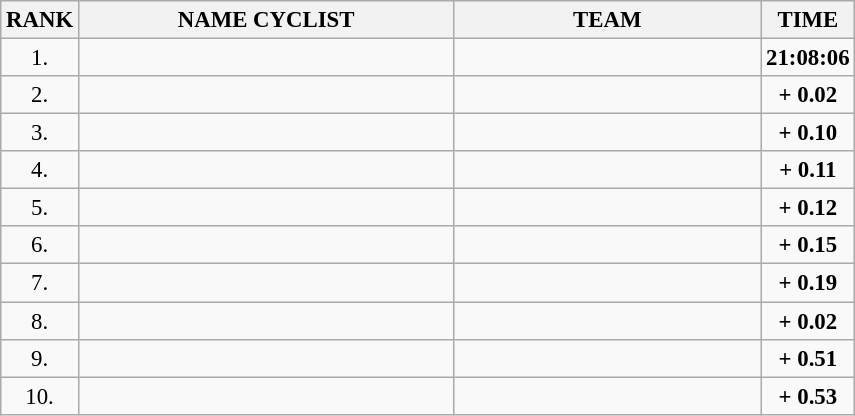<table class="wikitable" style="font-size:95%;">
<tr>
<th>RANK</th>
<th align="left" style="width: 16em">NAME CYCLIST</th>
<th align="left" style="width: 13em">TEAM</th>
<th>TIME</th>
</tr>
<tr>
<td align="center">1.</td>
<td></td>
<td></td>
<td align="center"><strong>21:08:06</strong></td>
</tr>
<tr>
<td align="center">2.</td>
<td></td>
<td></td>
<td align="center"><strong>+ 0.02</strong></td>
</tr>
<tr>
<td align="center">3.</td>
<td></td>
<td></td>
<td align="center"><strong>+ 0.10</strong></td>
</tr>
<tr>
<td align="center">4.</td>
<td></td>
<td></td>
<td align="center"><strong>+ 0.11</strong></td>
</tr>
<tr>
<td align="center">5.</td>
<td></td>
<td></td>
<td align="center"><strong>+ 0.12</strong></td>
</tr>
<tr>
<td align="center">6.</td>
<td></td>
<td></td>
<td align="center"><strong>+ 0.15</strong></td>
</tr>
<tr>
<td align="center">7.</td>
<td></td>
<td></td>
<td align="center"><strong>+ 0.19</strong></td>
</tr>
<tr>
<td align="center">8.</td>
<td></td>
<td></td>
<td align="center"><strong>+ 0.02</strong></td>
</tr>
<tr>
<td align="center">9.</td>
<td></td>
<td></td>
<td align="center"><strong>+ 0.51</strong></td>
</tr>
<tr>
<td align="center">10.</td>
<td></td>
<td></td>
<td align="center"><strong>+ 0.53</strong></td>
</tr>
</table>
